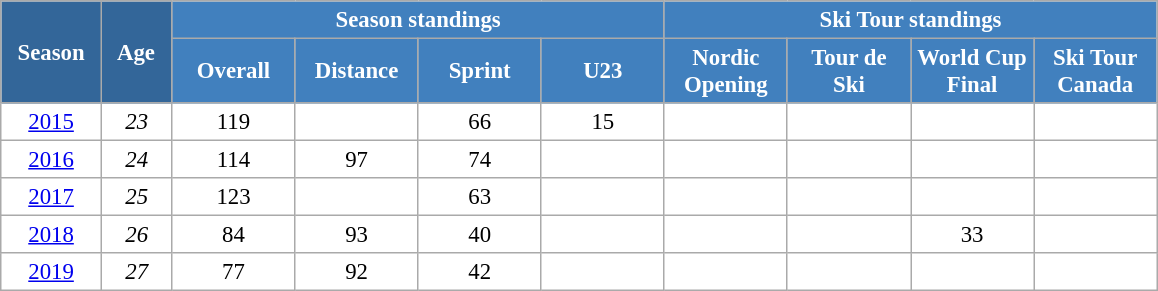<table class="wikitable" style="font-size:95%; text-align:center; border:grey solid 1px; border-collapse:collapse; background:#ffffff;">
<tr>
<th style="background-color:#369; color:white; width:60px;" rowspan="2"> Season </th>
<th style="background-color:#369; color:white; width:40px;" rowspan="2"> Age </th>
<th style="background-color:#4180be; color:white;" colspan="4">Season standings</th>
<th style="background-color:#4180be; color:white;" colspan="4">Ski Tour standings</th>
</tr>
<tr>
<th style="background-color:#4180be; color:white; width:75px;">Overall</th>
<th style="background-color:#4180be; color:white; width:75px;">Distance</th>
<th style="background-color:#4180be; color:white; width:75px;">Sprint</th>
<th style="background-color:#4180be; color:white; width:75px;">U23</th>
<th style="background-color:#4180be; color:white; width:75px;">Nordic<br>Opening</th>
<th style="background-color:#4180be; color:white; width:75px;">Tour de<br>Ski</th>
<th style="background-color:#4180be; color:white; width:75px;">World Cup<br>Final</th>
<th style="background-color:#4180be; color:white; width:75px;">Ski Tour<br>Canada</th>
</tr>
<tr>
<td><a href='#'>2015</a></td>
<td><em>23</em></td>
<td>119</td>
<td></td>
<td>66</td>
<td>15</td>
<td></td>
<td></td>
<td></td>
<td></td>
</tr>
<tr>
<td><a href='#'>2016</a></td>
<td><em>24</em></td>
<td>114</td>
<td>97</td>
<td>74</td>
<td></td>
<td></td>
<td></td>
<td></td>
<td></td>
</tr>
<tr>
<td><a href='#'>2017</a></td>
<td><em>25</em></td>
<td>123</td>
<td></td>
<td>63</td>
<td></td>
<td></td>
<td></td>
<td></td>
<td></td>
</tr>
<tr>
<td><a href='#'>2018</a></td>
<td><em>26</em></td>
<td>84</td>
<td>93</td>
<td>40</td>
<td></td>
<td></td>
<td></td>
<td>33</td>
<td></td>
</tr>
<tr>
<td><a href='#'>2019</a></td>
<td><em>27</em></td>
<td>77</td>
<td>92</td>
<td>42</td>
<td></td>
<td></td>
<td></td>
<td></td>
<td></td>
</tr>
</table>
